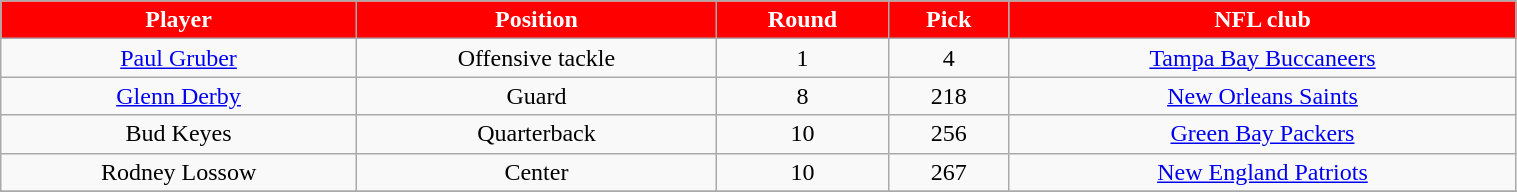<table class="wikitable" width="80%">
<tr align="center"  style="background:red;color:#FFFFFF;">
<td><strong>Player</strong></td>
<td><strong>Position</strong></td>
<td><strong>Round</strong></td>
<td><strong>Pick</strong></td>
<td><strong>NFL club</strong></td>
</tr>
<tr align="center" bgcolor="">
<td><a href='#'>Paul Gruber</a></td>
<td>Offensive tackle</td>
<td>1</td>
<td>4</td>
<td><a href='#'>Tampa Bay Buccaneers</a></td>
</tr>
<tr align="center" bgcolor="">
<td><a href='#'>Glenn Derby</a></td>
<td>Guard</td>
<td>8</td>
<td>218</td>
<td><a href='#'>New Orleans Saints</a></td>
</tr>
<tr align="center" bgcolor="">
<td>Bud Keyes</td>
<td>Quarterback</td>
<td>10</td>
<td>256</td>
<td><a href='#'>Green Bay Packers</a></td>
</tr>
<tr align="center" bgcolor="">
<td>Rodney Lossow</td>
<td>Center</td>
<td>10</td>
<td>267</td>
<td><a href='#'>New England Patriots</a></td>
</tr>
<tr align="center" bgcolor="">
</tr>
</table>
